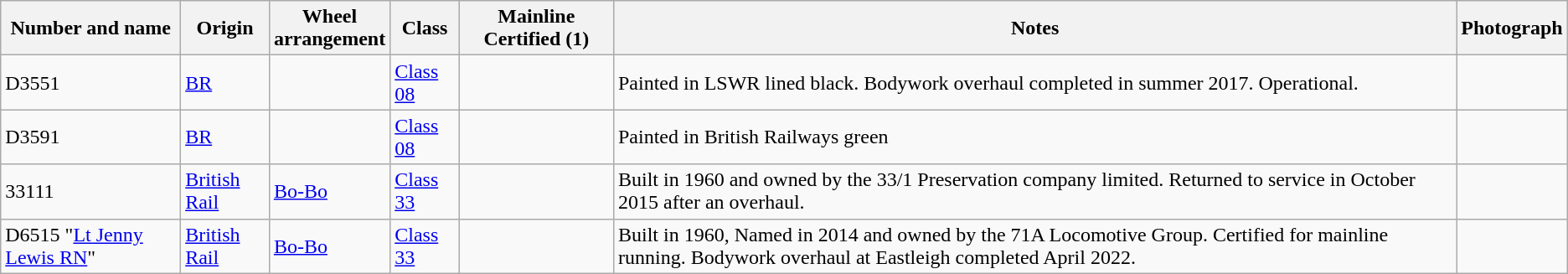<table class="wikitable">
<tr>
<th>Number and name</th>
<th>Origin</th>
<th>Wheel<br>arrangement</th>
<th>Class</th>
<th>Mainline Certified (1)</th>
<th>Notes</th>
<th>Photograph</th>
</tr>
<tr>
<td>D3551</td>
<td><a href='#'>BR</a></td>
<td></td>
<td><a href='#'>Class 08</a></td>
<td></td>
<td>Painted in LSWR lined black. Bodywork  overhaul completed in summer 2017. Operational.</td>
<td></td>
</tr>
<tr>
<td>D3591</td>
<td><a href='#'>BR</a></td>
<td></td>
<td><a href='#'>Class 08</a></td>
<td></td>
<td>Painted in British Railways green</td>
<td></td>
</tr>
<tr>
<td>33111</td>
<td><a href='#'>British Rail</a></td>
<td><a href='#'>Bo-Bo</a></td>
<td><a href='#'>Class 33</a></td>
<td></td>
<td>Built in 1960 and owned by the 33/1 Preservation company limited. Returned to service in October 2015 after an overhaul.</td>
<td></td>
</tr>
<tr>
<td>D6515 "<a href='#'>Lt Jenny Lewis RN</a>"</td>
<td><a href='#'>British Rail</a></td>
<td><a href='#'>Bo-Bo</a></td>
<td><a href='#'>Class 33</a></td>
<td></td>
<td>Built in 1960, Named in 2014 and owned by the 71A Locomotive Group. Certified for mainline running. Bodywork overhaul at Eastleigh completed April 2022.</td>
<td></td>
</tr>
</table>
